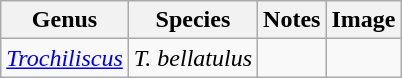<table class="wikitable">
<tr>
<th>Genus</th>
<th>Species</th>
<th>Notes</th>
<th>Image</th>
</tr>
<tr>
<td><em><a href='#'>Trochiliscus</a></em></td>
<td><em>T. bellatulus</em></td>
<td></td>
<td></td>
</tr>
</table>
